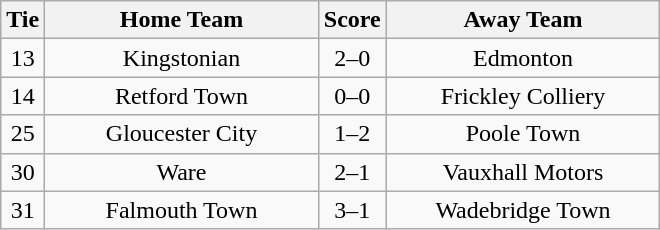<table class="wikitable" style="text-align:center;">
<tr>
<th width=20>Tie</th>
<th width=175>Home Team</th>
<th width=20>Score</th>
<th width=175>Away Team</th>
</tr>
<tr>
<td>13</td>
<td>Kingstonian</td>
<td>2–0</td>
<td>Edmonton</td>
</tr>
<tr>
<td>14</td>
<td>Retford Town</td>
<td>0–0</td>
<td>Frickley Colliery</td>
</tr>
<tr>
<td>25</td>
<td>Gloucester City</td>
<td>1–2</td>
<td>Poole Town</td>
</tr>
<tr>
<td>30</td>
<td>Ware</td>
<td>2–1</td>
<td>Vauxhall Motors</td>
</tr>
<tr>
<td>31</td>
<td>Falmouth Town</td>
<td>3–1</td>
<td>Wadebridge Town</td>
</tr>
</table>
